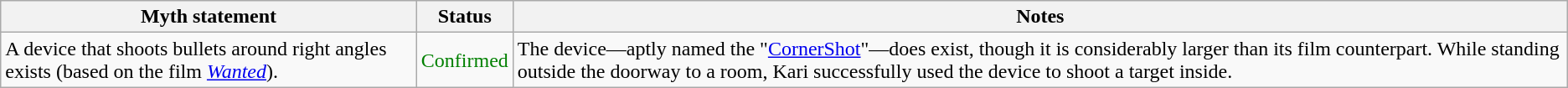<table class="wikitable plainrowheaders">
<tr>
<th>Myth statement</th>
<th>Status</th>
<th>Notes</th>
</tr>
<tr>
<td>A device that shoots bullets around right angles exists (based on the film <em><a href='#'>Wanted</a></em>).</td>
<td style="color:green">Confirmed</td>
<td>The device—aptly named the "<a href='#'>CornerShot</a>"—does exist, though it is considerably larger than its film counterpart. While standing outside the doorway to a room, Kari successfully used the device to shoot a target inside.</td>
</tr>
</table>
